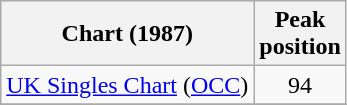<table class="wikitable">
<tr>
<th>Chart (1987)</th>
<th>Peak<br>position</th>
</tr>
<tr>
<td><a href='#'>UK Singles Chart</a> (<a href='#'>OCC</a>)</td>
<td style="text-align:center;">94</td>
</tr>
<tr>
</tr>
</table>
